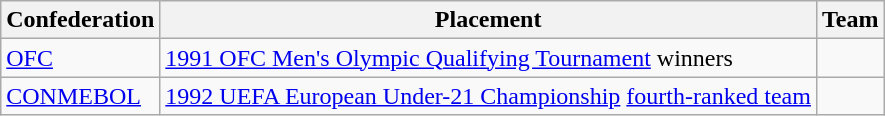<table class=wikitable>
<tr>
<th>Confederation</th>
<th>Placement</th>
<th>Team</th>
</tr>
<tr>
<td><a href='#'>OFC</a></td>
<td><a href='#'>1991 OFC Men's Olympic Qualifying Tournament</a> winners</td>
<td></td>
</tr>
<tr>
<td><a href='#'>CONMEBOL</a></td>
<td><a href='#'>1992 UEFA European Under-21 Championship</a> <a href='#'>fourth-ranked team</a></td>
<td></td>
</tr>
</table>
